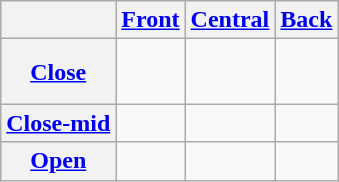<table class="wikitable" style="text-align:center">
<tr>
<th></th>
<th><a href='#'>Front</a></th>
<th><a href='#'>Central</a></th>
<th><a href='#'>Back</a></th>
</tr>
<tr>
<th><a href='#'>Close</a></th>
<td>  </td>
<td>  <br>  </td>
<td>  </td>
</tr>
<tr>
<th><a href='#'>Close-mid</a></th>
<td>  </td>
<td></td>
<td>  </td>
</tr>
<tr>
<th><a href='#'>Open</a></th>
<td>  </td>
<td></td>
<td></td>
</tr>
</table>
